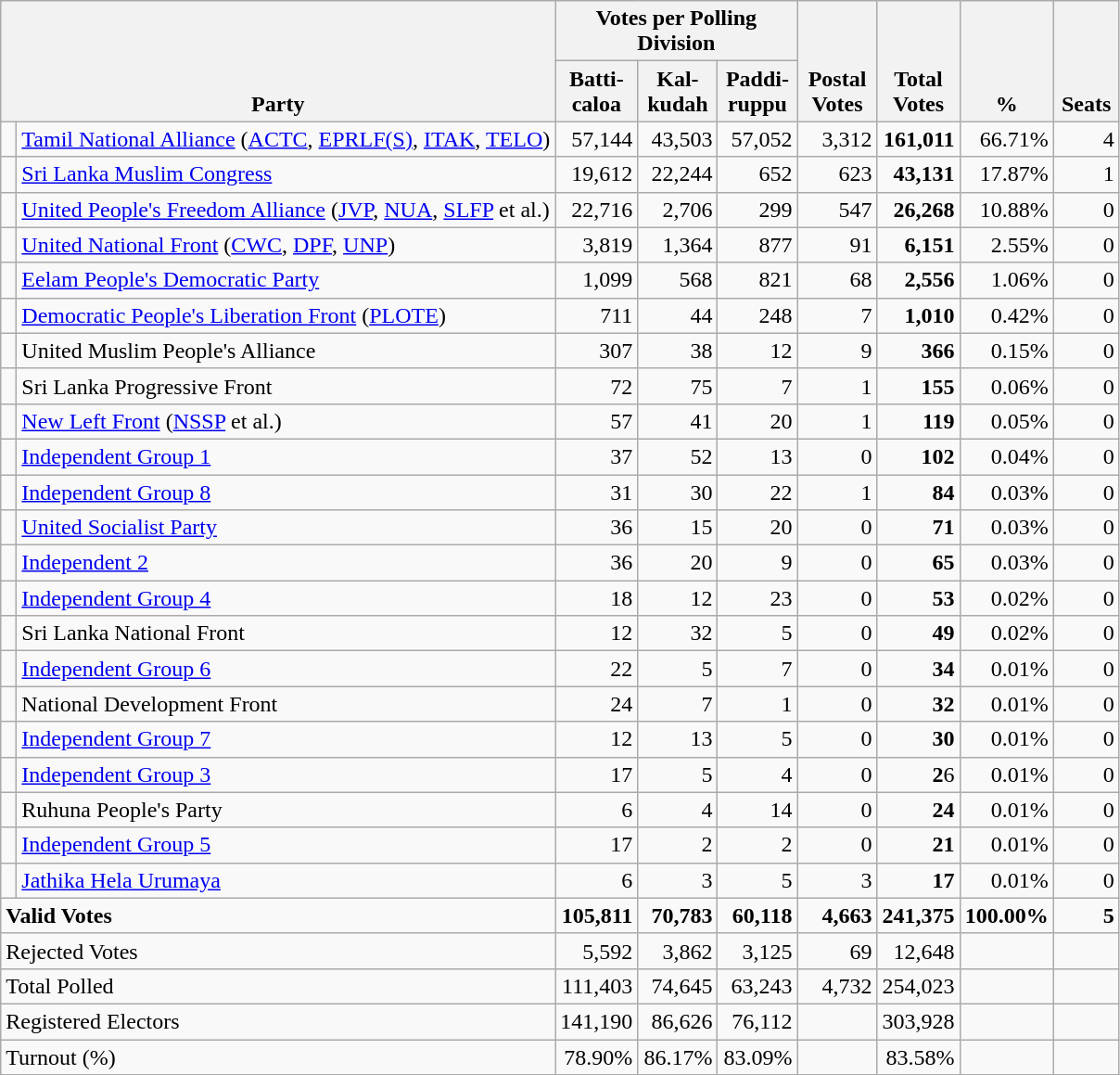<table class="wikitable" border="1" style="text-align:right;">
<tr>
<th align=left valign=bottom rowspan=2 colspan=2>Party</th>
<th colspan=3>Votes per Polling Division</th>
<th align=center valign=bottom rowspan=2 width="50">Postal<br>Votes</th>
<th align=center valign=bottom rowspan=2 width="50">Total Votes</th>
<th align=center valign=bottom rowspan=2 width="50">%</th>
<th align=center valign=bottom rowspan=2 width="40">Seats</th>
</tr>
<tr>
<th align=center valign=bottom width="50">Batti-<br>caloa</th>
<th align=center valign=bottom width="50">Kal-<br>kudah</th>
<th align=center valign=bottom width="50">Paddi-<br>ruppu</th>
</tr>
<tr>
<td bgcolor=> </td>
<td align=left><a href='#'>Tamil National Alliance</a> (<a href='#'>ACTC</a>, <a href='#'>EPRLF(S)</a>, <a href='#'>ITAK</a>, <a href='#'>TELO</a>)</td>
<td>57,144</td>
<td>43,503</td>
<td>57,052</td>
<td>3,312</td>
<td><strong>161,011</strong></td>
<td>66.71%</td>
<td>4</td>
</tr>
<tr>
<td bgcolor=> </td>
<td align=left><a href='#'>Sri Lanka Muslim Congress</a></td>
<td>19,612</td>
<td>22,244</td>
<td>652</td>
<td>623</td>
<td><strong>43,131</strong></td>
<td>17.87%</td>
<td>1</td>
</tr>
<tr>
<td bgcolor=> </td>
<td align=left><a href='#'>United People's Freedom Alliance</a> (<a href='#'>JVP</a>, <a href='#'>NUA</a>, <a href='#'>SLFP</a> et al.)</td>
<td>22,716</td>
<td>2,706</td>
<td>299</td>
<td>547</td>
<td><strong>26,268</strong></td>
<td>10.88%</td>
<td>0</td>
</tr>
<tr>
<td bgcolor=> </td>
<td align=left><a href='#'>United National Front</a> (<a href='#'>CWC</a>, <a href='#'>DPF</a>, <a href='#'>UNP</a>)</td>
<td>3,819</td>
<td>1,364</td>
<td>877</td>
<td>91</td>
<td><strong>6,151</strong></td>
<td>2.55%</td>
<td>0</td>
</tr>
<tr>
<td bgcolor=> </td>
<td align=left><a href='#'>Eelam People's Democratic Party</a></td>
<td>1,099</td>
<td>568</td>
<td>821</td>
<td>68</td>
<td><strong>2,556</strong></td>
<td>1.06%</td>
<td>0</td>
</tr>
<tr>
<td bgcolor=> </td>
<td align=left><a href='#'>Democratic People's Liberation Front</a> (<a href='#'>PLOTE</a>)</td>
<td>711</td>
<td>44</td>
<td>248</td>
<td>7</td>
<td><strong>1,010</strong></td>
<td>0.42%</td>
<td>0</td>
</tr>
<tr>
<td></td>
<td align=left>United Muslim People's Alliance</td>
<td>307</td>
<td>38</td>
<td>12</td>
<td>9</td>
<td><strong>366</strong></td>
<td>0.15%</td>
<td>0</td>
</tr>
<tr>
<td></td>
<td align=left>Sri Lanka Progressive Front</td>
<td>72</td>
<td>75</td>
<td>7</td>
<td>1</td>
<td><strong>155</strong></td>
<td>0.06%</td>
<td>0</td>
</tr>
<tr>
<td bgcolor=> </td>
<td align=left><a href='#'>New Left Front</a> (<a href='#'>NSSP</a> et al.)</td>
<td>57</td>
<td>41</td>
<td>20</td>
<td>1</td>
<td><strong>119</strong></td>
<td>0.05%</td>
<td>0</td>
</tr>
<tr>
<td bgcolor=> </td>
<td align=left><a href='#'>Independent Group 1</a></td>
<td>37</td>
<td>52</td>
<td>13</td>
<td>0</td>
<td><strong>102</strong></td>
<td>0.04%</td>
<td>0</td>
</tr>
<tr>
<td bgcolor=> </td>
<td align=left><a href='#'>Independent Group 8</a></td>
<td>31</td>
<td>30</td>
<td>22</td>
<td>1</td>
<td><strong>84</strong></td>
<td>0.03%</td>
<td>0</td>
</tr>
<tr>
<td></td>
<td align=left><a href='#'>United Socialist Party</a></td>
<td>36</td>
<td>15</td>
<td>20</td>
<td>0</td>
<td><strong>71</strong></td>
<td>0.03%</td>
<td>0</td>
</tr>
<tr>
<td></td>
<td align=left><a href='#'>Independent 2</a></td>
<td>36</td>
<td>20</td>
<td>9</td>
<td>0</td>
<td><strong>65</strong></td>
<td>0.03%</td>
<td>0</td>
</tr>
<tr>
<td bgcolor=> </td>
<td align=left><a href='#'>Independent Group 4</a></td>
<td>18</td>
<td>12</td>
<td>23</td>
<td>0</td>
<td><strong>53</strong></td>
<td>0.02%</td>
<td>0</td>
</tr>
<tr>
<td></td>
<td align=left>Sri Lanka National Front</td>
<td>12</td>
<td>32</td>
<td>5</td>
<td>0</td>
<td><strong>49</strong></td>
<td>0.02%</td>
<td>0</td>
</tr>
<tr>
<td bgcolor=> </td>
<td align=left><a href='#'>Independent Group 6</a></td>
<td>22</td>
<td>5</td>
<td>7</td>
<td>0</td>
<td><strong>34</strong></td>
<td>0.01%</td>
<td>0</td>
</tr>
<tr>
<td></td>
<td align=left>National Development Front</td>
<td>24</td>
<td>7</td>
<td>1</td>
<td>0</td>
<td><strong>32</strong></td>
<td>0.01%</td>
<td>0</td>
</tr>
<tr>
<td bgcolor=> </td>
<td align=left><a href='#'>Independent Group 7</a></td>
<td>12</td>
<td>13</td>
<td>5</td>
<td>0</td>
<td><strong>30</strong></td>
<td>0.01%</td>
<td>0</td>
</tr>
<tr>
<td bgcolor=> </td>
<td align=left><a href='#'>Independent Group 3</a></td>
<td>17</td>
<td>5</td>
<td>4</td>
<td>0</td>
<td><strong>2</strong>6</td>
<td>0.01%</td>
<td>0</td>
</tr>
<tr>
<td></td>
<td align=left>Ruhuna People's Party</td>
<td>6</td>
<td>4</td>
<td>14</td>
<td>0</td>
<td><strong>24</strong></td>
<td>0.01%</td>
<td>0</td>
</tr>
<tr>
<td bgcolor=> </td>
<td align=left><a href='#'>Independent Group 5</a></td>
<td>17</td>
<td>2</td>
<td>2</td>
<td>0</td>
<td><strong>21</strong></td>
<td>0.01%</td>
<td>0</td>
</tr>
<tr>
<td bgcolor=> </td>
<td align=left><a href='#'>Jathika Hela Urumaya</a></td>
<td>6</td>
<td>3</td>
<td>5</td>
<td>3</td>
<td><strong>17</strong></td>
<td>0.01%</td>
<td>0</td>
</tr>
<tr>
<td align=left colspan=2><strong>Valid Votes</strong></td>
<td><strong>105,811</strong></td>
<td><strong>70,783</strong></td>
<td><strong>60,118</strong></td>
<td><strong>4,663</strong></td>
<td><strong>241,375</strong></td>
<td><strong>100.00%</strong></td>
<td><strong>5</strong></td>
</tr>
<tr>
<td align=left colspan=2>Rejected Votes</td>
<td>5,592</td>
<td>3,862</td>
<td>3,125</td>
<td>69</td>
<td>12,648</td>
<td></td>
<td></td>
</tr>
<tr>
<td align=left colspan=2>Total Polled</td>
<td>111,403</td>
<td>74,645</td>
<td>63,243</td>
<td>4,732</td>
<td>254,023</td>
<td></td>
<td></td>
</tr>
<tr>
<td align=left colspan=2>Registered Electors</td>
<td>141,190</td>
<td>86,626</td>
<td>76,112</td>
<td></td>
<td>303,928</td>
<td></td>
<td></td>
</tr>
<tr>
<td align=left colspan=2>Turnout (%)</td>
<td>78.90%</td>
<td>86.17%</td>
<td>83.09%</td>
<td></td>
<td>83.58%</td>
<td></td>
<td></td>
</tr>
</table>
